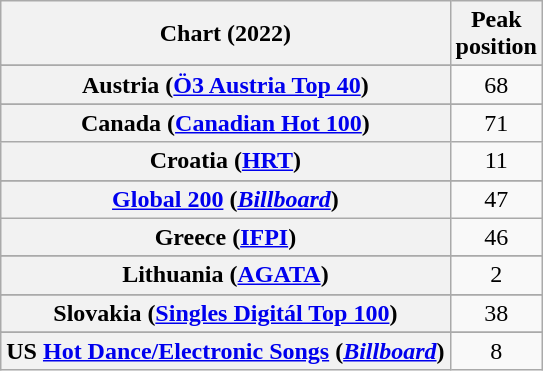<table class="wikitable sortable plainrowheaders" style="text-align:center">
<tr>
<th scope="col">Chart (2022)</th>
<th scope="col">Peak<br>position</th>
</tr>
<tr>
</tr>
<tr>
<th scope="row">Austria (<a href='#'>Ö3 Austria Top 40</a>)</th>
<td>68</td>
</tr>
<tr>
</tr>
<tr>
<th scope="row">Canada (<a href='#'>Canadian Hot 100</a>)</th>
<td>71</td>
</tr>
<tr>
<th scope="row">Croatia (<a href='#'>HRT</a>)</th>
<td>11</td>
</tr>
<tr>
</tr>
<tr>
</tr>
<tr>
<th scope="row"><a href='#'>Global 200</a> (<em><a href='#'>Billboard</a></em>)</th>
<td>47</td>
</tr>
<tr>
<th scope="row">Greece (<a href='#'>IFPI</a>)</th>
<td>46</td>
</tr>
<tr>
</tr>
<tr>
<th scope="row">Lithuania (<a href='#'>AGATA</a>)</th>
<td>2</td>
</tr>
<tr>
</tr>
<tr>
</tr>
<tr>
</tr>
<tr>
</tr>
<tr>
</tr>
<tr>
<th scope="row">Slovakia (<a href='#'>Singles Digitál Top 100</a>)</th>
<td>38</td>
</tr>
<tr>
</tr>
<tr>
</tr>
<tr>
</tr>
<tr>
</tr>
<tr>
</tr>
<tr>
<th scope="row">US <a href='#'>Hot Dance/Electronic Songs</a> (<em><a href='#'>Billboard</a></em>)</th>
<td>8</td>
</tr>
</table>
